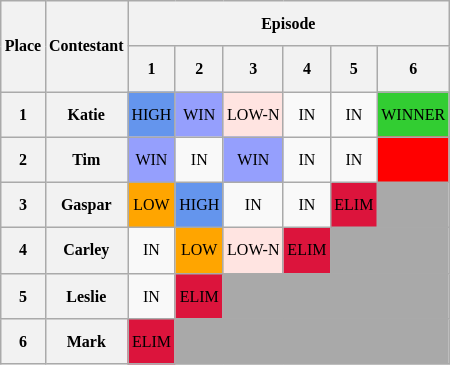<table class="wikitable" style="text-align: center; font-size: 8pt; line-height:25px;">
<tr>
<th rowspan="2">Place</th>
<th rowspan="2">Contestant</th>
<th colspan="6">Episode</th>
</tr>
<tr>
<th>1</th>
<th>2</th>
<th>3</th>
<th>4</th>
<th>5</th>
<th>6</th>
</tr>
<tr>
<th>1</th>
<th>Katie</th>
<td style="background:cornflowerblue;">HIGH</td>
<td style="background:#959FFD;">WIN</td>
<td style="background:mistyrose;">LOW-N</td>
<td>IN</td>
<td>IN</td>
<td style="background:limegreen;">WINNER</td>
</tr>
<tr>
<th>2</th>
<th>Tim</th>
<td style="background:#959FFD;">WIN</td>
<td>IN</td>
<td style="background:#959FFD;">WIN</td>
<td>IN</td>
<td>IN</td>
<td style="background:red;"></td>
</tr>
<tr>
<th>3</th>
<th>Gaspar</th>
<td style="background:orange;">LOW</td>
<td style="background:cornflowerblue;">HIGH</td>
<td>IN</td>
<td>IN</td>
<td style="background:crimson;">ELIM</td>
<td style="background:darkgrey;" colspan="1"></td>
</tr>
<tr>
<th>4</th>
<th>Carley</th>
<td>IN</td>
<td style="background:orange;">LOW</td>
<td style="background:mistyrose;">LOW-N</td>
<td style="background:crimson;">ELIM</td>
<td style="background:darkgrey;" colspan="2"></td>
</tr>
<tr>
<th>5</th>
<th>Leslie</th>
<td>IN</td>
<td style="background:crimson;">ELIM</td>
<td style="background:darkgrey;" colspan="4"></td>
</tr>
<tr>
<th>6</th>
<th>Mark</th>
<td style="background:crimson;">ELIM</td>
<td style="background:darkgrey;" colspan="5"></td>
</tr>
</table>
